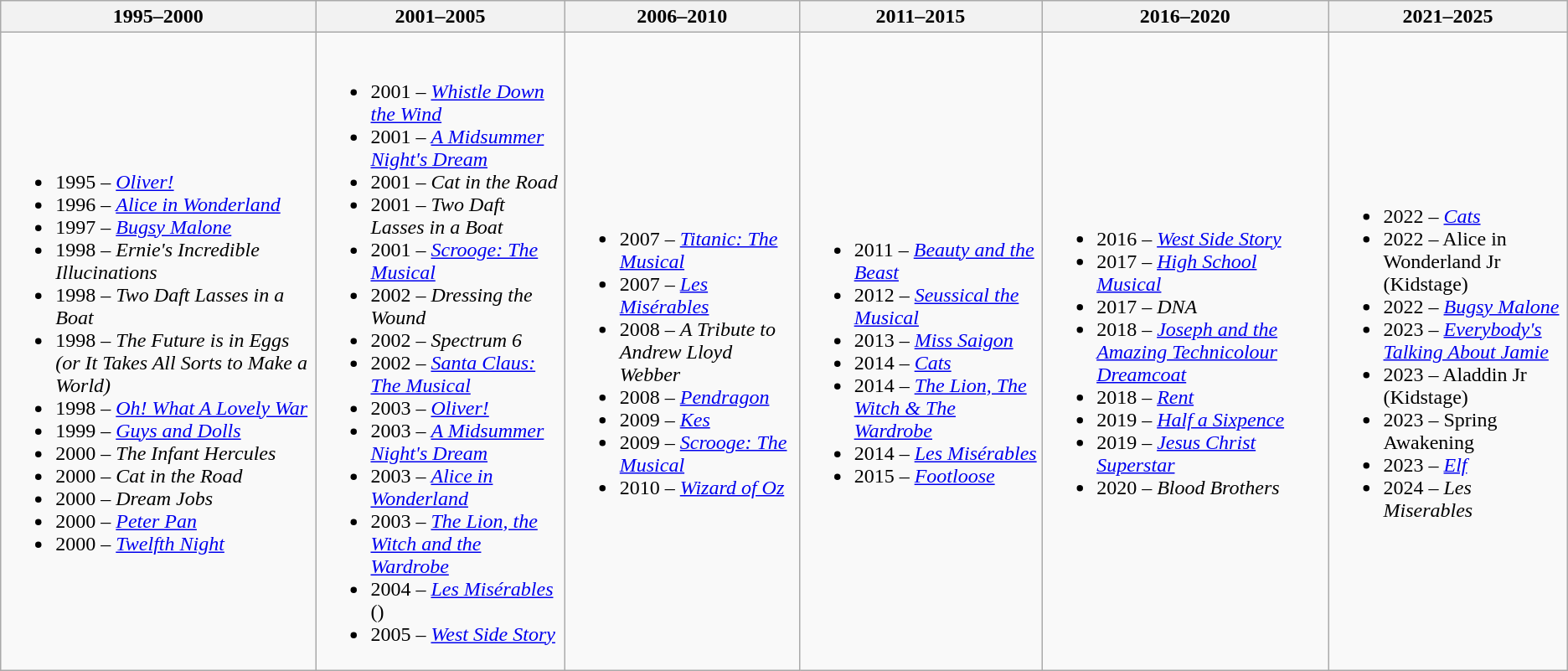<table class="wikitable">
<tr>
<th>1995–2000</th>
<th>2001–2005</th>
<th>2006–2010</th>
<th>2011–2015</th>
<th>2016–2020</th>
<th>2021–2025</th>
</tr>
<tr>
<td><br><ul><li>1995  –  <em><a href='#'>Oliver!</a></em></li><li>1996  –  <em><a href='#'>Alice in Wonderland</a></em></li><li>1997  –  <em><a href='#'>Bugsy Malone</a></em></li><li>1998  –  <em>Ernie's Incredible Illucinations</em></li><li>1998  –  <em>Two Daft Lasses in a Boat</em></li><li>1998  –  <em>The Future is in Eggs (or It Takes All Sorts to Make a World)</em></li><li>1998  –  <em><a href='#'>Oh! What A Lovely War</a></em></li><li>1999  –  <em><a href='#'>Guys and Dolls</a></em></li><li>2000  –  <em>The Infant Hercules</em></li><li>2000  –  <em>Cat in the Road</em></li><li>2000  –  <em>Dream Jobs</em></li><li>2000  –  <em><a href='#'>Peter Pan</a></em></li><li>2000  –  <em><a href='#'>Twelfth Night</a></em></li></ul></td>
<td><br><ul><li>2001  –  <em><a href='#'>Whistle Down the Wind</a></em></li><li>2001  –  <em><a href='#'>A Midsummer Night's Dream</a></em></li><li>2001  –  <em>Cat in the Road</em></li><li>2001  –  <em>Two Daft Lasses in a Boat</em></li><li>2001  –  <em><a href='#'>Scrooge: The Musical</a></em></li><li>2002  –  <em>Dressing the Wound</em></li><li>2002  –  <em>Spectrum 6</em></li><li>2002  –  <em><a href='#'>Santa Claus: The Musical</a></em></li><li>2003  –  <em><a href='#'>Oliver!</a></em></li><li>2003  –  <em><a href='#'>A Midsummer Night's Dream</a></em></li><li>2003  –  <em><a href='#'>Alice in Wonderland</a></em></li><li>2003  –  <em><a href='#'>The Lion, the Witch and the Wardrobe</a></em></li><li>2004  –  <em><a href='#'>Les Misérables</a></em> ()</li><li>2005  –  <em><a href='#'>West Side Story</a></em></li></ul></td>
<td><br><ul><li>2007  –  <em><a href='#'>Titanic: The Musical</a></em></li><li>2007  –  <em><a href='#'>Les Misérables</a></em></li><li>2008  –  <em>A Tribute to Andrew Lloyd Webber</em></li><li>2008  –  <em><a href='#'>Pendragon</a></em></li><li>2009  –  <em><a href='#'>Kes</a></em></li><li>2009  –  <em><a href='#'>Scrooge: The Musical</a></em></li><li>2010  –  <em><a href='#'>Wizard of Oz</a></em></li></ul></td>
<td><br><ul><li>2011  –  <em><a href='#'>Beauty and the Beast</a></em></li><li>2012  –  <em><a href='#'>Seussical the Musical</a></em></li><li>2013  –  <em><a href='#'>Miss Saigon</a></em></li><li>2014  –  <em><a href='#'>Cats</a></em></li><li>2014  –  <em><a href='#'>The Lion, The Witch & The Wardrobe</a></em></li><li>2014  –  <em><a href='#'>Les Misérables</a></em></li><li>2015 – <em><a href='#'>Footloose</a></em></li></ul></td>
<td><br><ul><li>2016 – <em><a href='#'>West Side Story</a></em></li><li>2017 – <em><a href='#'>High School Musical</a></em></li><li>2017 – <em>DNA</em></li><li>2018 – <em><a href='#'>Joseph and the Amazing Technicolour Dreamcoat</a></em></li><li>2018 – <em><a href='#'>Rent</a></em></li><li>2019 – <em><a href='#'>Half a Sixpence</a></em></li><li>2019 – <em><a href='#'>Jesus Christ Superstar</a></em></li><li>2020 – <em>Blood Brothers</em></li></ul></td>
<td><br><ul><li>2022 – <em><a href='#'>Cats</a></em></li><li>2022 – Alice in Wonderland Jr (Kidstage)</li><li>2022 – <em><a href='#'>Bugsy Malone</a></em></li><li>2023 – <em><a href='#'>Everybody's Talking About Jamie</a></em></li><li>2023 – Aladdin Jr (Kidstage)</li><li>2023 – Spring Awakening</li><li>2023 – <em><a href='#'>Elf</a></em></li><li>2024 – <em>Les Miserables</em></li></ul></td>
</tr>
</table>
